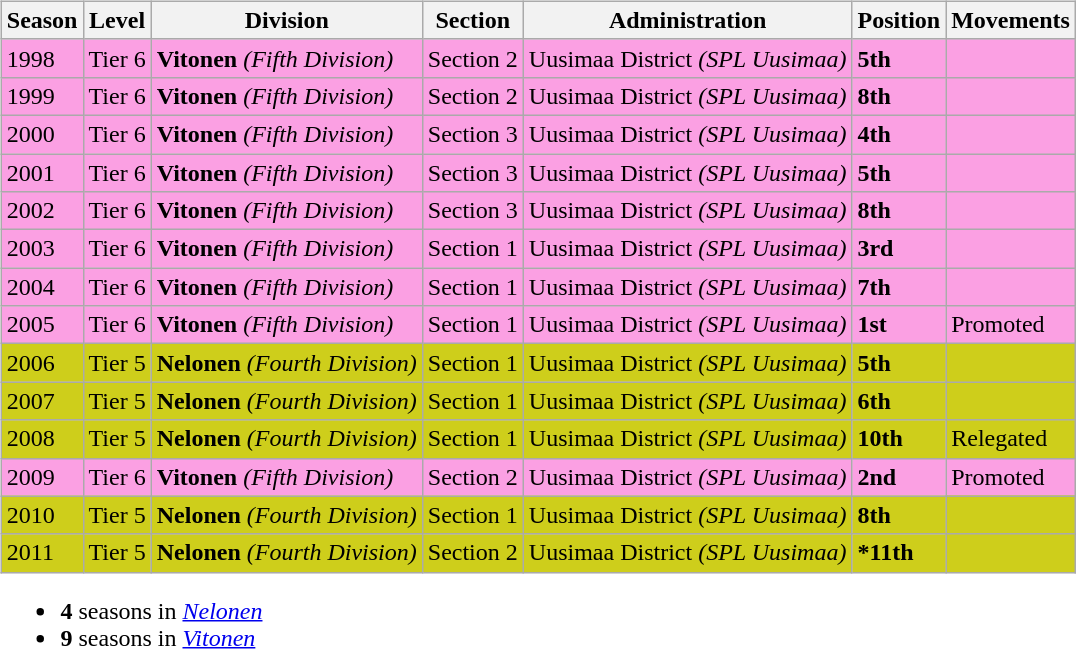<table>
<tr>
<td style="vertical-align:top;"><br><table class="wikitable">
<tr style="background:#f0f6fa;">
<th><strong>Season</strong></th>
<th><strong>Level</strong></th>
<th><strong>Division</strong></th>
<th><strong>Section</strong></th>
<th><strong>Administration</strong></th>
<th><strong>Position</strong></th>
<th><strong>Movements</strong></th>
</tr>
<tr style="background:#FBA0E3;">
<td>1998</td>
<td>Tier 6</td>
<td><strong>Vitonen</strong> <em>(Fifth Division)</em></td>
<td>Section 2</td>
<td>Uusimaa District <em>(SPL Uusimaa)</em></td>
<td><strong>5th</strong></td>
<td style="background:#FBA0E3;"></td>
</tr>
<tr style="background:#FBA0E3;">
<td>1999</td>
<td>Tier 6</td>
<td><strong>Vitonen</strong> <em>(Fifth Division)</em></td>
<td>Section 2</td>
<td>Uusimaa District <em>(SPL Uusimaa)</em></td>
<td><strong>8th</strong></td>
<td style="background:#FBA0E3;"></td>
</tr>
<tr style="background:#FBA0E3;">
<td>2000</td>
<td>Tier 6</td>
<td><strong>Vitonen</strong> <em>(Fifth Division)</em></td>
<td>Section 3</td>
<td>Uusimaa District <em>(SPL Uusimaa)</em></td>
<td><strong>4th</strong></td>
<td style="background:#FBA0E3;"></td>
</tr>
<tr style="background:#FBA0E3;">
<td>2001</td>
<td>Tier 6</td>
<td><strong>Vitonen</strong> <em>(Fifth Division)</em></td>
<td>Section 3</td>
<td>Uusimaa District <em>(SPL Uusimaa)</em></td>
<td><strong>5th</strong></td>
<td style="background:#FBA0E3;"></td>
</tr>
<tr style="background:#FBA0E3;">
<td>2002</td>
<td>Tier 6</td>
<td><strong>Vitonen</strong> <em>(Fifth Division)</em></td>
<td>Section 3</td>
<td>Uusimaa District <em>(SPL Uusimaa)</em></td>
<td><strong>8th</strong></td>
<td style="background:#FBA0E3;"></td>
</tr>
<tr style="background:#FBA0E3;">
<td>2003</td>
<td>Tier 6</td>
<td><strong>Vitonen</strong> <em>(Fifth Division)</em></td>
<td>Section 1</td>
<td>Uusimaa District <em>(SPL Uusimaa)</em></td>
<td><strong>3rd</strong></td>
<td style="background:#FBA0E3;"></td>
</tr>
<tr style="background:#FBA0E3;">
<td>2004</td>
<td>Tier 6</td>
<td><strong>Vitonen</strong> <em>(Fifth Division)</em></td>
<td>Section 1</td>
<td>Uusimaa District <em>(SPL Uusimaa)</em></td>
<td><strong>7th</strong></td>
<td style="background:#FBA0E3;"></td>
</tr>
<tr style="background:#FBA0E3;">
<td>2005</td>
<td>Tier 6</td>
<td><strong>Vitonen</strong> <em>(Fifth Division)</em></td>
<td>Section 1</td>
<td>Uusimaa District <em>(SPL Uusimaa)</em></td>
<td><strong>1st</strong></td>
<td>Promoted</td>
</tr>
<tr style="background:#CECE1B;">
<td>2006</td>
<td>Tier 5</td>
<td><strong>Nelonen</strong> <em>(Fourth Division)</em></td>
<td>Section 1</td>
<td>Uusimaa District <em>(SPL Uusimaa)</em></td>
<td><strong>5th</strong></td>
<td style="background:#CECE1B;"></td>
</tr>
<tr style="background:#CECE1B;">
<td>2007</td>
<td>Tier 5</td>
<td><strong>Nelonen</strong> <em>(Fourth Division)</em></td>
<td>Section 1</td>
<td>Uusimaa District <em>(SPL Uusimaa)</em></td>
<td><strong>6th</strong></td>
<td style="background:#CECE1B;"></td>
</tr>
<tr style="background:#CECE1B;">
<td>2008</td>
<td>Tier 5</td>
<td><strong>Nelonen</strong> <em>(Fourth Division)</em></td>
<td>Section 1</td>
<td>Uusimaa District <em>(SPL Uusimaa)</em></td>
<td><strong>10th</strong></td>
<td>Relegated</td>
</tr>
<tr style="background:#FBA0E3;">
<td>2009</td>
<td>Tier 6</td>
<td><strong>Vitonen</strong> <em>(Fifth Division)</em></td>
<td>Section 2</td>
<td>Uusimaa District <em>(SPL Uusimaa)</em></td>
<td><strong>2nd</strong></td>
<td>Promoted</td>
</tr>
<tr style="background:#CECE1B;">
<td>2010</td>
<td>Tier 5</td>
<td><strong>Nelonen</strong> <em>(Fourth Division)</em></td>
<td>Section 1</td>
<td>Uusimaa District <em>(SPL Uusimaa)</em></td>
<td><strong>8th</strong></td>
<td style="background:#CECE1B;"></td>
</tr>
<tr style="background:#CECE1B;">
<td>2011</td>
<td>Tier 5</td>
<td><strong>Nelonen</strong> <em>(Fourth Division)</em></td>
<td>Section 2</td>
<td>Uusimaa District <em>(SPL Uusimaa)</em></td>
<td><strong>*11th</strong></td>
<td style="background:#CECE1B;"></td>
</tr>
</table>
<ul><li><strong>4</strong> seasons in <em><a href='#'>Nelonen</a></em></li><li><strong>9</strong> seasons in <em><a href='#'>Vitonen</a></em></li></ul></td>
</tr>
</table>
